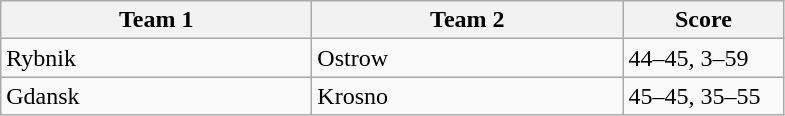<table class="wikitable" style="font-size: 100%">
<tr>
<th width=200>Team 1</th>
<th width=200>Team 2</th>
<th width=100>Score</th>
</tr>
<tr>
<td>Rybnik</td>
<td>Ostrow</td>
<td>44–45, 3–59</td>
</tr>
<tr>
<td>Gdansk</td>
<td>Krosno</td>
<td>45–45, 35–55</td>
</tr>
</table>
